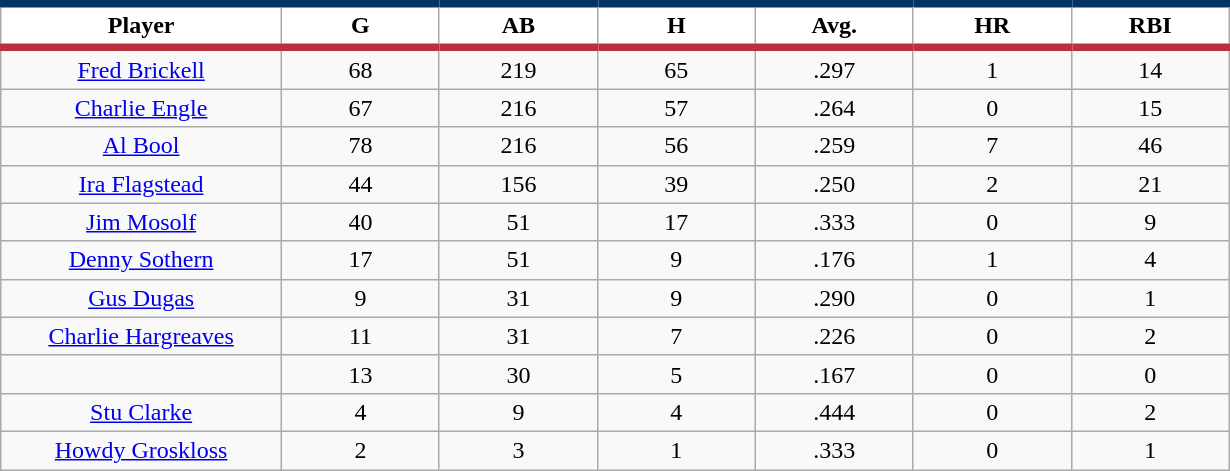<table class="wikitable sortable">
<tr>
<th style="background:#FFFFFF; border-top:#023465 5px solid; border-bottom:#ba313c 5px solid;" width="16%">Player</th>
<th style="background:#FFFFFF; border-top:#023465 5px solid; border-bottom:#ba313c 5px solid;" width="9%">G</th>
<th style="background:#FFFFFF; border-top:#023465 5px solid; border-bottom:#ba313c 5px solid;" width="9%">AB</th>
<th style="background:#FFFFFF; border-top:#023465 5px solid; border-bottom:#ba313c 5px solid;" width="9%">H</th>
<th style="background:#FFFFFF; border-top:#023465 5px solid; border-bottom:#ba313c 5px solid;" width="9%">Avg.</th>
<th style="background:#FFFFFF; border-top:#023465 5px solid; border-bottom:#ba313c 5px solid;" width="9%">HR</th>
<th style="background:#FFFFFF; border-top:#023465 5px solid; border-bottom:#ba313c 5px solid;" width="9%">RBI</th>
</tr>
<tr align="center">
<td><a href='#'>Fred Brickell</a></td>
<td>68</td>
<td>219</td>
<td>65</td>
<td>.297</td>
<td>1</td>
<td>14</td>
</tr>
<tr align=center>
<td><a href='#'>Charlie Engle</a></td>
<td>67</td>
<td>216</td>
<td>57</td>
<td>.264</td>
<td>0</td>
<td>15</td>
</tr>
<tr align=center>
<td><a href='#'>Al Bool</a></td>
<td>78</td>
<td>216</td>
<td>56</td>
<td>.259</td>
<td>7</td>
<td>46</td>
</tr>
<tr align=center>
<td><a href='#'>Ira Flagstead</a></td>
<td>44</td>
<td>156</td>
<td>39</td>
<td>.250</td>
<td>2</td>
<td>21</td>
</tr>
<tr align=center>
<td><a href='#'>Jim Mosolf</a></td>
<td>40</td>
<td>51</td>
<td>17</td>
<td>.333</td>
<td>0</td>
<td>9</td>
</tr>
<tr align=center>
<td><a href='#'>Denny Sothern</a></td>
<td>17</td>
<td>51</td>
<td>9</td>
<td>.176</td>
<td>1</td>
<td>4</td>
</tr>
<tr align=center>
<td><a href='#'>Gus Dugas</a></td>
<td>9</td>
<td>31</td>
<td>9</td>
<td>.290</td>
<td>0</td>
<td>1</td>
</tr>
<tr align=center>
<td><a href='#'>Charlie Hargreaves</a></td>
<td>11</td>
<td>31</td>
<td>7</td>
<td>.226</td>
<td>0</td>
<td>2</td>
</tr>
<tr align=center>
<td></td>
<td>13</td>
<td>30</td>
<td>5</td>
<td>.167</td>
<td>0</td>
<td>0</td>
</tr>
<tr align="center">
<td><a href='#'>Stu Clarke</a></td>
<td>4</td>
<td>9</td>
<td>4</td>
<td>.444</td>
<td>0</td>
<td>2</td>
</tr>
<tr align=center>
<td><a href='#'>Howdy Groskloss</a></td>
<td>2</td>
<td>3</td>
<td>1</td>
<td>.333</td>
<td>0</td>
<td>1</td>
</tr>
</table>
